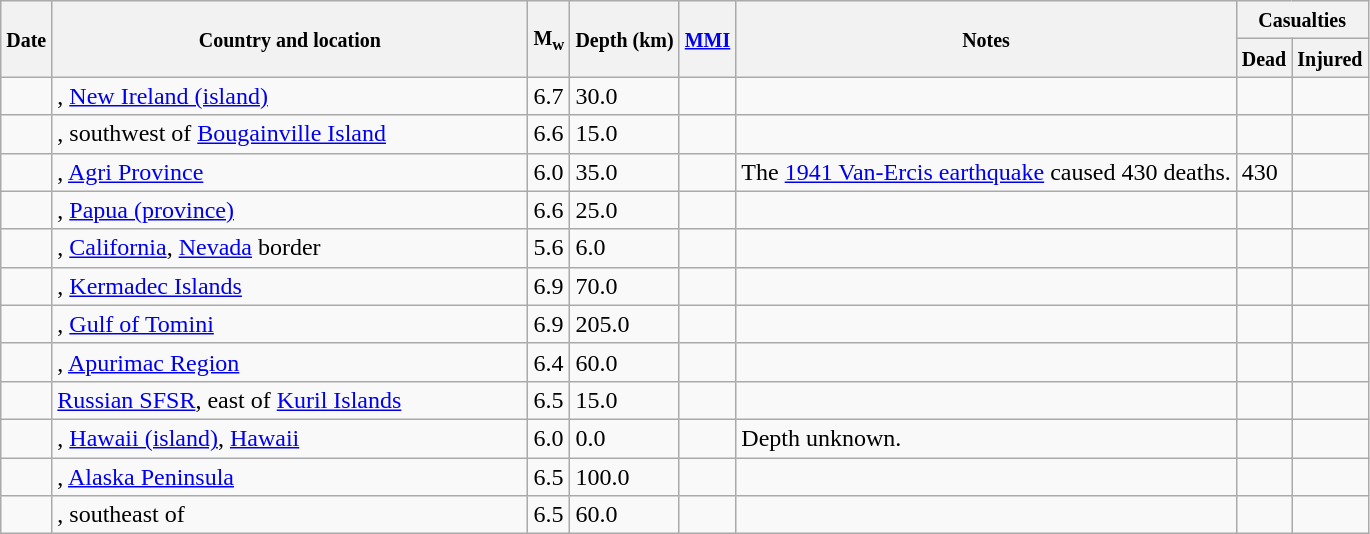<table class="wikitable sortable sort-under" style="border:1px black; margin-left:1em;">
<tr>
<th rowspan="2"><small>Date</small></th>
<th rowspan="2" style="width: 310px"><small>Country and location</small></th>
<th rowspan="2"><small>M<sub>w</sub></small></th>
<th rowspan="2"><small>Depth (km)</small></th>
<th rowspan="2"><small><a href='#'>MMI</a></small></th>
<th rowspan="2" class="unsortable"><small>Notes</small></th>
<th colspan="2"><small>Casualties</small></th>
</tr>
<tr>
<th><small>Dead</small></th>
<th><small>Injured</small></th>
</tr>
<tr>
<td></td>
<td>, <a href='#'>New Ireland (island)</a></td>
<td>6.7</td>
<td>30.0</td>
<td></td>
<td></td>
<td></td>
<td></td>
</tr>
<tr>
<td></td>
<td>, southwest of <a href='#'>Bougainville Island</a></td>
<td>6.6</td>
<td>15.0</td>
<td></td>
<td></td>
<td></td>
<td></td>
</tr>
<tr>
<td></td>
<td>, <a href='#'>Agri Province</a></td>
<td>6.0</td>
<td>35.0</td>
<td></td>
<td>The <a href='#'>1941 Van-Ercis earthquake</a> caused 430 deaths.</td>
<td>430</td>
<td></td>
</tr>
<tr>
<td></td>
<td>, <a href='#'>Papua (province)</a></td>
<td>6.6</td>
<td>25.0</td>
<td></td>
<td></td>
<td></td>
<td></td>
</tr>
<tr>
<td></td>
<td>, <a href='#'>California</a>, <a href='#'>Nevada</a> border</td>
<td>5.6</td>
<td>6.0</td>
<td></td>
<td></td>
<td></td>
<td></td>
</tr>
<tr>
<td></td>
<td>, <a href='#'>Kermadec Islands</a></td>
<td>6.9</td>
<td>70.0</td>
<td></td>
<td></td>
<td></td>
<td></td>
</tr>
<tr>
<td></td>
<td>, <a href='#'>Gulf of Tomini</a></td>
<td>6.9</td>
<td>205.0</td>
<td></td>
<td></td>
<td></td>
<td></td>
</tr>
<tr>
<td></td>
<td>, <a href='#'>Apurimac Region</a></td>
<td>6.4</td>
<td>60.0</td>
<td></td>
<td></td>
<td></td>
<td></td>
</tr>
<tr>
<td></td>
<td> <a href='#'>Russian SFSR</a>, east of <a href='#'>Kuril Islands</a></td>
<td>6.5</td>
<td>15.0</td>
<td></td>
<td></td>
<td></td>
<td></td>
</tr>
<tr>
<td></td>
<td>, <a href='#'>Hawaii (island)</a>, <a href='#'>Hawaii</a></td>
<td>6.0</td>
<td>0.0</td>
<td></td>
<td>Depth unknown.</td>
<td></td>
<td></td>
</tr>
<tr>
<td></td>
<td>, <a href='#'>Alaska Peninsula</a></td>
<td>6.5</td>
<td>100.0</td>
<td></td>
<td></td>
<td></td>
<td></td>
</tr>
<tr>
<td></td>
<td>, southeast of</td>
<td>6.5</td>
<td>60.0</td>
<td></td>
<td></td>
<td></td>
<td></td>
</tr>
</table>
